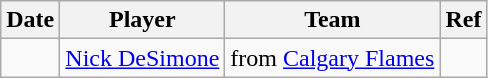<table class="wikitable">
<tr>
<th>Date</th>
<th>Player</th>
<th>Team</th>
<th>Ref</th>
</tr>
<tr>
<td></td>
<td><a href='#'>Nick DeSimone</a></td>
<td>from <a href='#'>Calgary Flames</a></td>
<td></td>
</tr>
</table>
